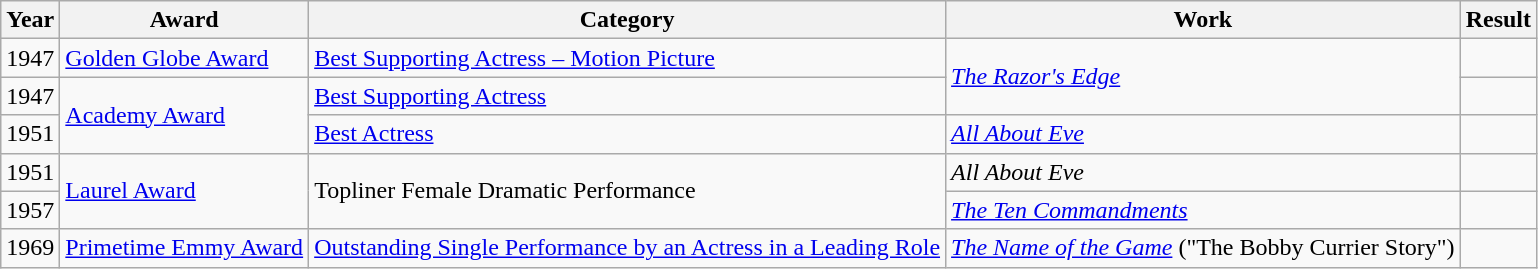<table class="wikitable">
<tr>
<th>Year</th>
<th>Award</th>
<th>Category</th>
<th>Work</th>
<th>Result</th>
</tr>
<tr>
<td>1947</td>
<td><a href='#'>Golden Globe Award</a></td>
<td><a href='#'>Best Supporting Actress – Motion Picture</a></td>
<td rowspan="2"><em><a href='#'>The Razor's Edge</a></em></td>
<td></td>
</tr>
<tr>
<td>1947</td>
<td rowspan="2"><a href='#'>Academy Award</a></td>
<td><a href='#'>Best Supporting Actress</a></td>
<td></td>
</tr>
<tr>
<td>1951</td>
<td><a href='#'>Best Actress</a></td>
<td><em><a href='#'>All About Eve</a></em></td>
<td></td>
</tr>
<tr>
<td>1951</td>
<td rowspan="2"><a href='#'>Laurel Award</a></td>
<td rowspan="2">Topliner Female Dramatic Performance</td>
<td><em>All About Eve</em></td>
<td></td>
</tr>
<tr>
<td>1957</td>
<td><em><a href='#'>The Ten Commandments</a></em></td>
<td></td>
</tr>
<tr>
<td>1969</td>
<td><a href='#'>Primetime Emmy Award</a></td>
<td><a href='#'>Outstanding Single Performance by an Actress in a Leading Role</a></td>
<td><em><a href='#'>The Name of the Game</a></em> ("The Bobby Currier Story")</td>
<td></td>
</tr>
</table>
